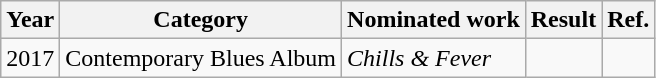<table class="wikitable">
<tr>
<th>Year</th>
<th>Category</th>
<th>Nominated work</th>
<th>Result</th>
<th>Ref.</th>
</tr>
<tr>
<td>2017</td>
<td>Contemporary Blues Album</td>
<td><em>Chills & Fever</em></td>
<td></td>
<td></td>
</tr>
</table>
